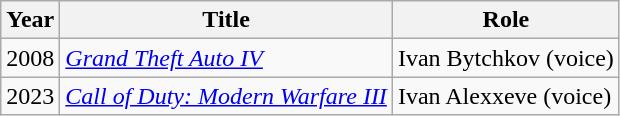<table class="wikitable sortable">
<tr>
<th>Year</th>
<th>Title</th>
<th>Role</th>
</tr>
<tr>
<td>2008</td>
<td><em><a href='#'>Grand Theft Auto IV</a></em></td>
<td>Ivan Bytchkov (voice)</td>
</tr>
<tr>
<td>2023</td>
<td><em><a href='#'>Call of Duty: Modern Warfare III</a></em></td>
<td>Ivan Alexxeve (voice)</td>
</tr>
</table>
